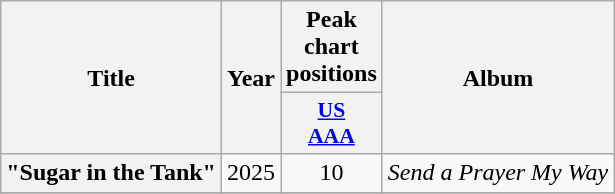<table class="wikitable plainrowheaders" style="text-align:center;">
<tr>
<th rowspan="2">Title</th>
<th rowspan="2">Year</th>
<th colspan="1">Peak chart positions</th>
<th rowspan="2">Album</th>
</tr>
<tr>
<th scope="col" style="width:3em;font-size:90%;"><a href='#'>US<br>AAA</a><br></th>
</tr>
<tr>
<th scope="row">"Sugar in the Tank"</th>
<td>2025</td>
<td>10</td>
<td><em>Send a Prayer My Way</em></td>
</tr>
<tr>
</tr>
</table>
